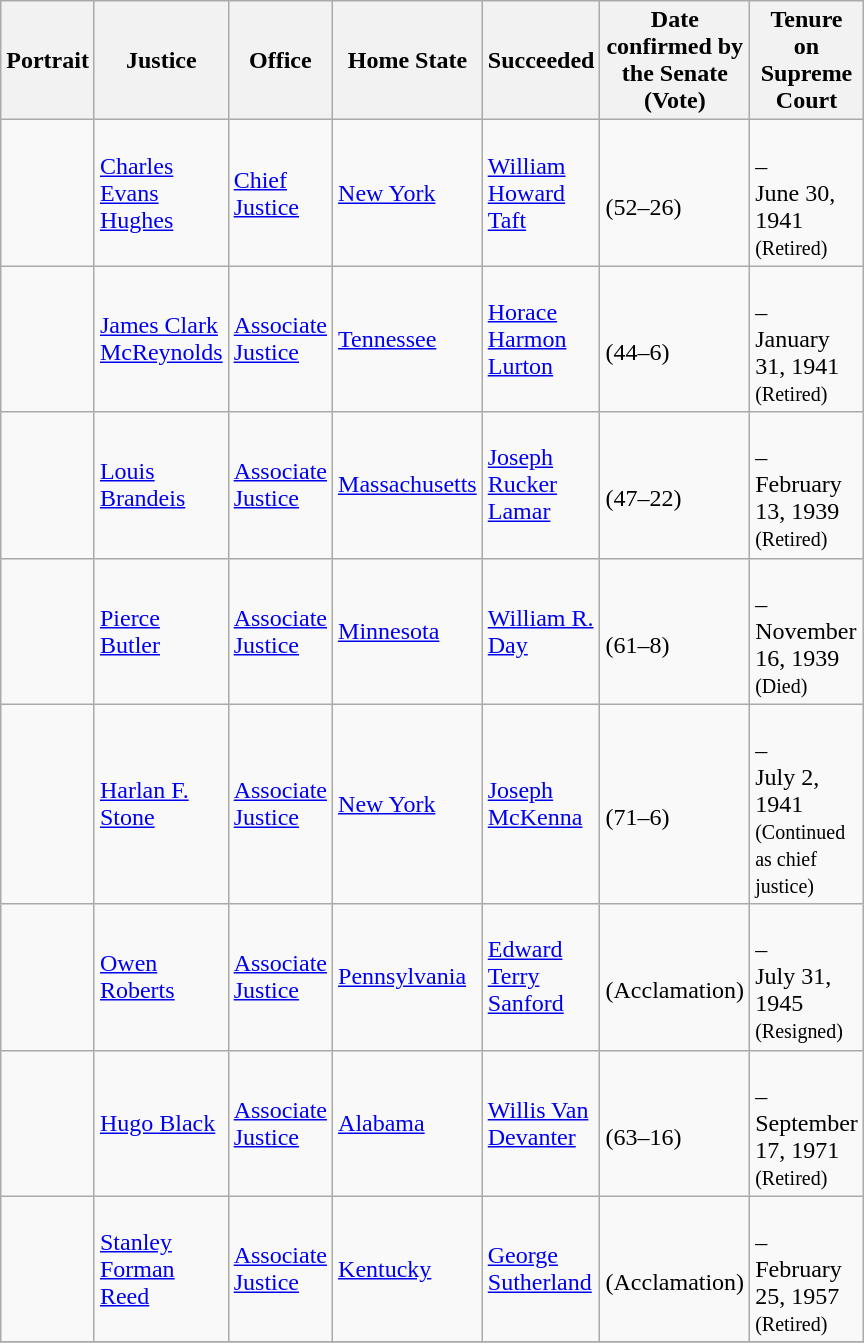<table class="wikitable sortable">
<tr>
<th scope="col" style="width: 10px;">Portrait</th>
<th scope="col" style="width: 10px;">Justice</th>
<th scope="col" style="width: 10px;">Office</th>
<th scope="col" style="width: 10px;">Home State</th>
<th scope="col" style="width: 10px;">Succeeded</th>
<th scope="col" style="width: 10px;">Date confirmed by the Senate<br>(Vote)</th>
<th scope="col" style="width: 10px;">Tenure on Supreme Court</th>
</tr>
<tr>
<td></td>
<td><a href='#'>Charles Evans Hughes</a></td>
<td><a href='#'>Chief Justice</a></td>
<td><a href='#'>New York</a></td>
<td><a href='#'>William Howard Taft</a></td>
<td><br>(52–26)</td>
<td><br>–<br>June 30, 1941<br><small>(Retired)</small></td>
</tr>
<tr>
<td></td>
<td><a href='#'>James Clark McReynolds</a></td>
<td><a href='#'>Associate Justice</a></td>
<td><a href='#'>Tennessee</a></td>
<td><a href='#'>Horace Harmon Lurton</a></td>
<td><br>(44–6)</td>
<td><br>–<br>January 31, 1941<br><small>(Retired)</small></td>
</tr>
<tr>
<td></td>
<td><a href='#'>Louis Brandeis</a></td>
<td><a href='#'>Associate Justice</a></td>
<td><a href='#'>Massachusetts</a></td>
<td><a href='#'>Joseph Rucker Lamar</a></td>
<td><br>(47–22)</td>
<td><br>–<br>February 13, 1939<br><small>(Retired)</small></td>
</tr>
<tr>
<td></td>
<td><a href='#'>Pierce Butler</a></td>
<td><a href='#'>Associate Justice</a></td>
<td><a href='#'>Minnesota</a></td>
<td><a href='#'>William R. Day</a></td>
<td><br>(61–8)</td>
<td><br>–<br>November 16, 1939<br><small>(Died)</small></td>
</tr>
<tr>
<td></td>
<td><a href='#'>Harlan F. Stone</a></td>
<td><a href='#'>Associate Justice</a></td>
<td><a href='#'>New York</a></td>
<td><a href='#'>Joseph McKenna</a></td>
<td><br>(71–6)</td>
<td><br>–<br>July 2, 1941<br><small>(Continued as chief justice)</small></td>
</tr>
<tr>
<td></td>
<td><a href='#'>Owen Roberts</a></td>
<td><a href='#'>Associate Justice</a></td>
<td><a href='#'>Pennsylvania</a></td>
<td><a href='#'>Edward Terry Sanford</a></td>
<td><br>(Acclamation)</td>
<td><br>–<br>July 31, 1945<br><small>(Resigned)</small></td>
</tr>
<tr>
<td></td>
<td><a href='#'>Hugo Black</a></td>
<td><a href='#'>Associate Justice</a></td>
<td><a href='#'>Alabama</a></td>
<td><a href='#'>Willis Van Devanter</a></td>
<td><br>(63–16)</td>
<td><br>–<br>September 17, 1971<br><small>(Retired)</small></td>
</tr>
<tr>
<td></td>
<td><a href='#'>Stanley Forman Reed</a></td>
<td><a href='#'>Associate Justice</a></td>
<td><a href='#'>Kentucky</a></td>
<td><a href='#'>George Sutherland</a></td>
<td><br>(Acclamation)</td>
<td><br>–<br>February 25, 1957<br><small>(Retired)</small></td>
</tr>
<tr>
</tr>
</table>
